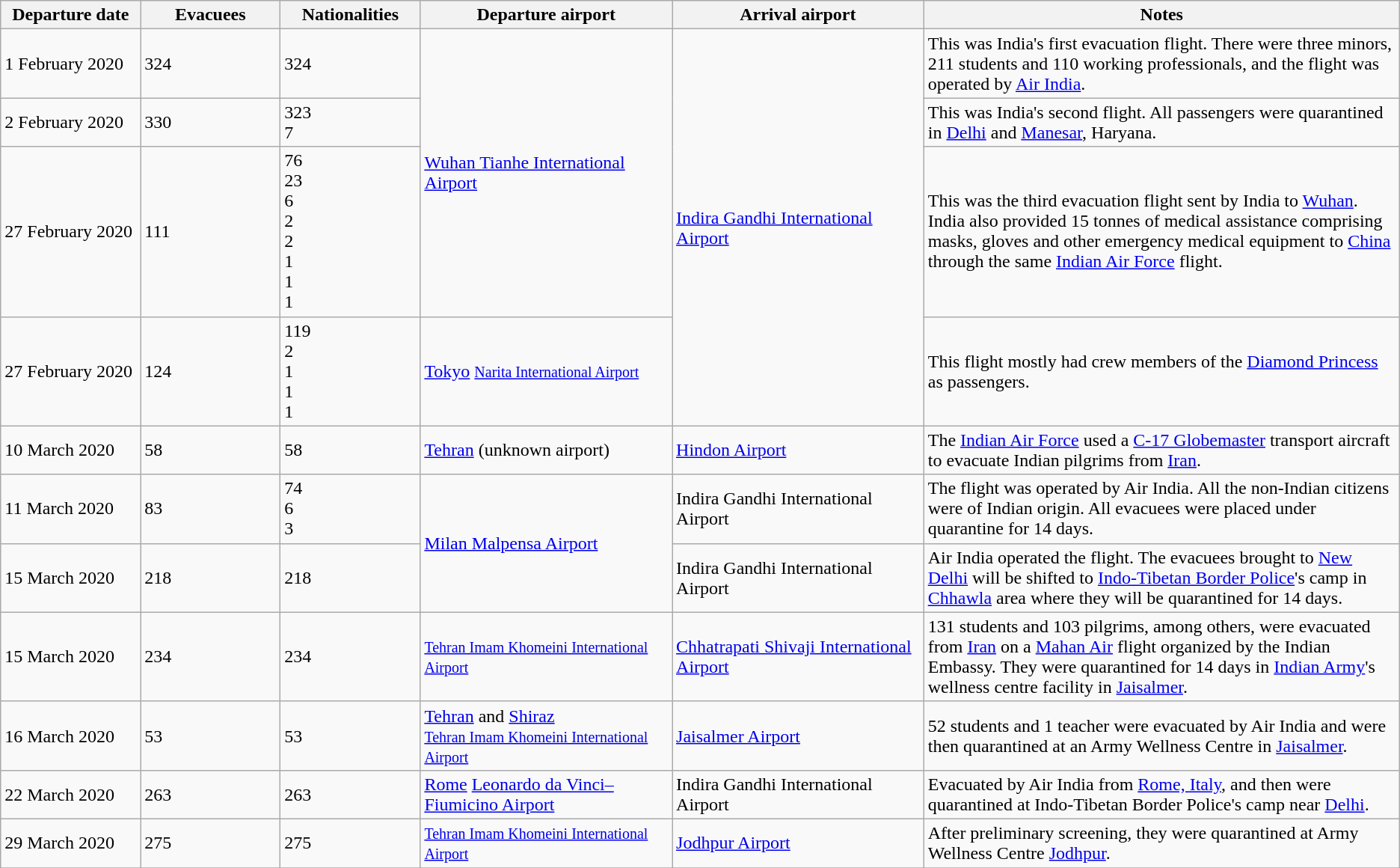<table class="wikitable sortable plainrowheaders">
<tr>
<th style="width: 10%">Departure date</th>
<th style="width: 10%;">Evacuees</th>
<th style="width: 10%;" class="unsortable">Nationalities</th>
<th style="width: 18%;">Departure airport</th>
<th style="width: 18%;">Arrival airport</th>
<th style="width: 34%;" class="unsortable">Notes</th>
</tr>
<tr>
<td>1 February 2020</td>
<td>324</td>
<td>324</td>
<td rowspan="3"> <a href='#'>Wuhan Tianhe International Airport</a></td>
<td rowspan="4"><a href='#'>Indira Gandhi International Airport</a></td>
<td>This was India's first evacuation flight. There were three minors, 211 students and 110 working professionals, and the flight was operated by <a href='#'>Air India</a>.</td>
</tr>
<tr>
<td>2 February 2020</td>
<td>330</td>
<td> 323<br> 7</td>
<td>This was India's second flight. All passengers were quarantined in <a href='#'>Delhi</a> and <a href='#'>Manesar</a>, Haryana.</td>
</tr>
<tr>
<td>27 February 2020</td>
<td>111</td>
<td> 76<br> 23<br> 6<br> 2<br> 2<br> 1<br> 1<br> 1</td>
<td>This was the third evacuation flight sent by India to <a href='#'>Wuhan</a>. India also provided 15 tonnes of medical assistance comprising masks, gloves and other emergency medical equipment to <a href='#'>China</a> through the same <a href='#'>Indian Air Force</a> flight.</td>
</tr>
<tr>
<td>27 February 2020</td>
<td>124</td>
<td> 119<br> 2<br> 1<br> 1<br> 1</td>
<td> <a href='#'>Tokyo</a> <small><a href='#'>Narita International Airport</a></small></td>
<td>This flight mostly had crew members of the <a href='#'>Diamond Princess</a> as passengers.</td>
</tr>
<tr>
<td>10 March 2020</td>
<td>58</td>
<td>58</td>
<td> <a href='#'>Tehran</a> (unknown airport)</td>
<td><a href='#'>Hindon Airport</a></td>
<td>The <a href='#'>Indian Air Force</a> used a <a href='#'>C-17 Globemaster</a> transport aircraft to evacuate Indian pilgrims from <a href='#'>Iran</a>.</td>
</tr>
<tr>
<td>11 March 2020</td>
<td>83</td>
<td> 74<br> 6<br> 3</td>
<td rowspan="2"> <a href='#'>Milan Malpensa Airport</a></td>
<td>Indira Gandhi International Airport</td>
<td>The flight was operated by Air India. All the non-Indian citizens were of Indian origin. All evacuees were placed under quarantine for 14 days.</td>
</tr>
<tr>
<td>15 March 2020</td>
<td>218</td>
<td>218</td>
<td>Indira Gandhi International Airport</td>
<td>Air India operated the flight. The evacuees brought to <a href='#'>New Delhi</a> will be shifted to <a href='#'>Indo-Tibetan Border Police</a>'s camp in <a href='#'>Chhawla</a> area where they will be quarantined for 14 days.</td>
</tr>
<tr>
<td>15 March 2020</td>
<td>234</td>
<td>234</td>
<td> <small><a href='#'>Tehran Imam Khomeini International Airport</a></small></td>
<td><a href='#'>Chhatrapati Shivaji International Airport</a></td>
<td>131 students and 103 pilgrims, among others, were evacuated from <a href='#'>Iran</a> on a <a href='#'>Mahan Air</a> flight organized by the Indian Embassy. They were quarantined for 14 days in <a href='#'>Indian Army</a>'s wellness centre facility in <a href='#'>Jaisalmer</a>.</td>
</tr>
<tr>
<td>16 March 2020</td>
<td>53</td>
<td>53</td>
<td> <a href='#'>Tehran</a> and <a href='#'>Shiraz</a><br><a href='#'><small>Tehran Imam Khomeini International Airport</small></a></td>
<td><a href='#'>Jaisalmer Airport</a></td>
<td>52 students and 1 teacher were evacuated by Air India and were then quarantined at an Army Wellness Centre in <a href='#'>Jaisalmer</a>.</td>
</tr>
<tr>
<td>22 March 2020</td>
<td>263</td>
<td>263</td>
<td> <a href='#'>Rome</a> <a href='#'>Leonardo da Vinci–Fiumicino Airport</a></td>
<td>Indira Gandhi International Airport</td>
<td>Evacuated by Air India from <a href='#'>Rome, Italy</a>, and then were quarantined at Indo-Tibetan Border Police's camp near <a href='#'>Delhi</a>.</td>
</tr>
<tr>
<td>29 March 2020</td>
<td>275</td>
<td>275</td>
<td> <a href='#'><small>Tehran Imam Khomeini International Airport</small></a></td>
<td><a href='#'>Jodhpur Airport</a></td>
<td>After preliminary screening, they were quarantined at Army Wellness Centre <a href='#'>Jodhpur</a>.</td>
</tr>
<tr>
</tr>
</table>
